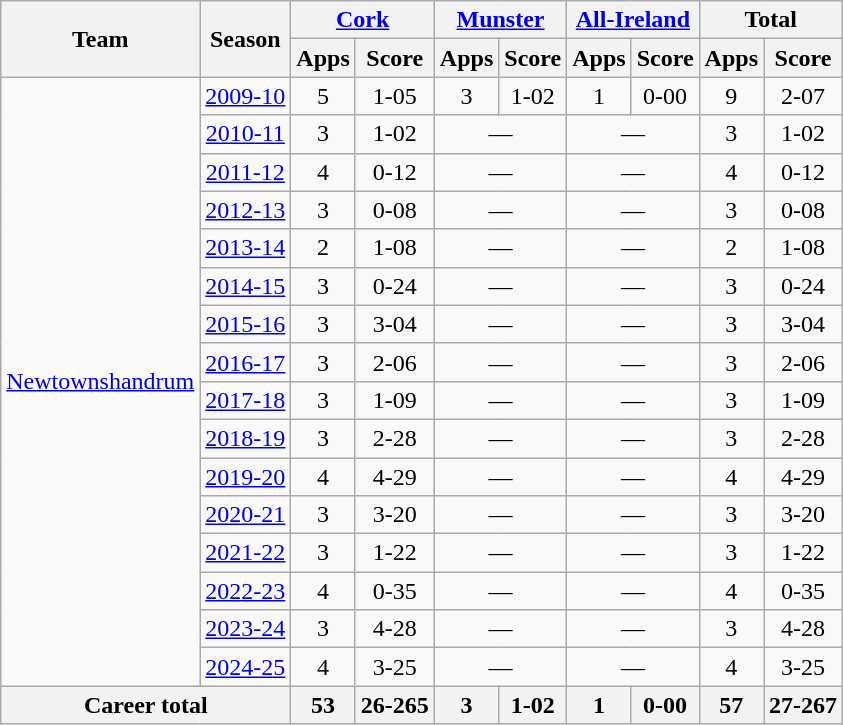<table class="wikitable" style="text-align:center">
<tr>
<th rowspan="2">Team</th>
<th rowspan="2">Season</th>
<th colspan="2"><a href='#'>Cork</a></th>
<th colspan="2"><a href='#'>Munster</a></th>
<th colspan="2"><a href='#'>All-Ireland</a></th>
<th colspan="2">Total</th>
</tr>
<tr>
<th>Apps</th>
<th>Score</th>
<th>Apps</th>
<th>Score</th>
<th>Apps</th>
<th>Score</th>
<th>Apps</th>
<th>Score</th>
</tr>
<tr>
<td rowspan="16"><a href='#'>Newtownshandrum</a></td>
<td><a href='#'>2009-10</a></td>
<td>5</td>
<td>1-05</td>
<td>3</td>
<td>1-02</td>
<td>1</td>
<td>0-00</td>
<td>9</td>
<td>2-07</td>
</tr>
<tr>
<td><a href='#'>2010-11</a></td>
<td>3</td>
<td>1-02</td>
<td colspan=2>—</td>
<td colspan=2>—</td>
<td>3</td>
<td>1-02</td>
</tr>
<tr>
<td><a href='#'>2011-12</a></td>
<td>4</td>
<td>0-12</td>
<td colspan=2>—</td>
<td colspan=2>—</td>
<td>4</td>
<td>0-12</td>
</tr>
<tr>
<td><a href='#'>2012-13</a></td>
<td>3</td>
<td>0-08</td>
<td colspan=2>—</td>
<td colspan=2>—</td>
<td>3</td>
<td>0-08</td>
</tr>
<tr>
<td><a href='#'>2013-14</a></td>
<td>2</td>
<td>1-08</td>
<td colspan=2>—</td>
<td colspan=2>—</td>
<td>2</td>
<td>1-08</td>
</tr>
<tr>
<td><a href='#'>2014-15</a></td>
<td>3</td>
<td>0-24</td>
<td colspan=2>—</td>
<td colspan=2>—</td>
<td>3</td>
<td>0-24</td>
</tr>
<tr>
<td><a href='#'>2015-16</a></td>
<td>3</td>
<td>3-04</td>
<td colspan=2>—</td>
<td colspan=2>—</td>
<td>3</td>
<td>3-04</td>
</tr>
<tr>
<td><a href='#'>2016-17</a></td>
<td>3</td>
<td>2-06</td>
<td colspan=2>—</td>
<td colspan=2>—</td>
<td>3</td>
<td>2-06</td>
</tr>
<tr>
<td><a href='#'>2017-18</a></td>
<td>3</td>
<td>1-09</td>
<td colspan=2>—</td>
<td colspan=2>—</td>
<td>3</td>
<td>1-09</td>
</tr>
<tr>
<td><a href='#'>2018-19</a></td>
<td>3</td>
<td>2-28</td>
<td colspan=2>—</td>
<td colspan=2>—</td>
<td>3</td>
<td>2-28</td>
</tr>
<tr>
<td><a href='#'>2019-20</a></td>
<td>4</td>
<td>4-29</td>
<td colspan=2>—</td>
<td colspan=2>—</td>
<td>4</td>
<td>4-29</td>
</tr>
<tr>
<td><a href='#'>2020-21</a></td>
<td>3</td>
<td>3-20</td>
<td colspan=2>—</td>
<td colspan=2>—</td>
<td>3</td>
<td>3-20</td>
</tr>
<tr>
<td><a href='#'>2021-22</a></td>
<td>3</td>
<td>1-22</td>
<td colspan=2>—</td>
<td colspan=2>—</td>
<td>3</td>
<td>1-22</td>
</tr>
<tr>
<td><a href='#'>2022-23</a></td>
<td>4</td>
<td>0-35</td>
<td colspan=2>—</td>
<td colspan=2>—</td>
<td>4</td>
<td>0-35</td>
</tr>
<tr>
<td><a href='#'>2023-24</a></td>
<td>3</td>
<td>4-28</td>
<td colspan=2>—</td>
<td colspan=2>—</td>
<td>3</td>
<td>4-28</td>
</tr>
<tr>
<td><a href='#'>2024-25</a></td>
<td>4</td>
<td>3-25</td>
<td colspan=2>—</td>
<td colspan=2>—</td>
<td>4</td>
<td>3-25</td>
</tr>
<tr>
<th colspan="2">Career total</th>
<th>53</th>
<th>26-265</th>
<th>3</th>
<th>1-02</th>
<th>1</th>
<th>0-00</th>
<th>57</th>
<th>27-267</th>
</tr>
</table>
